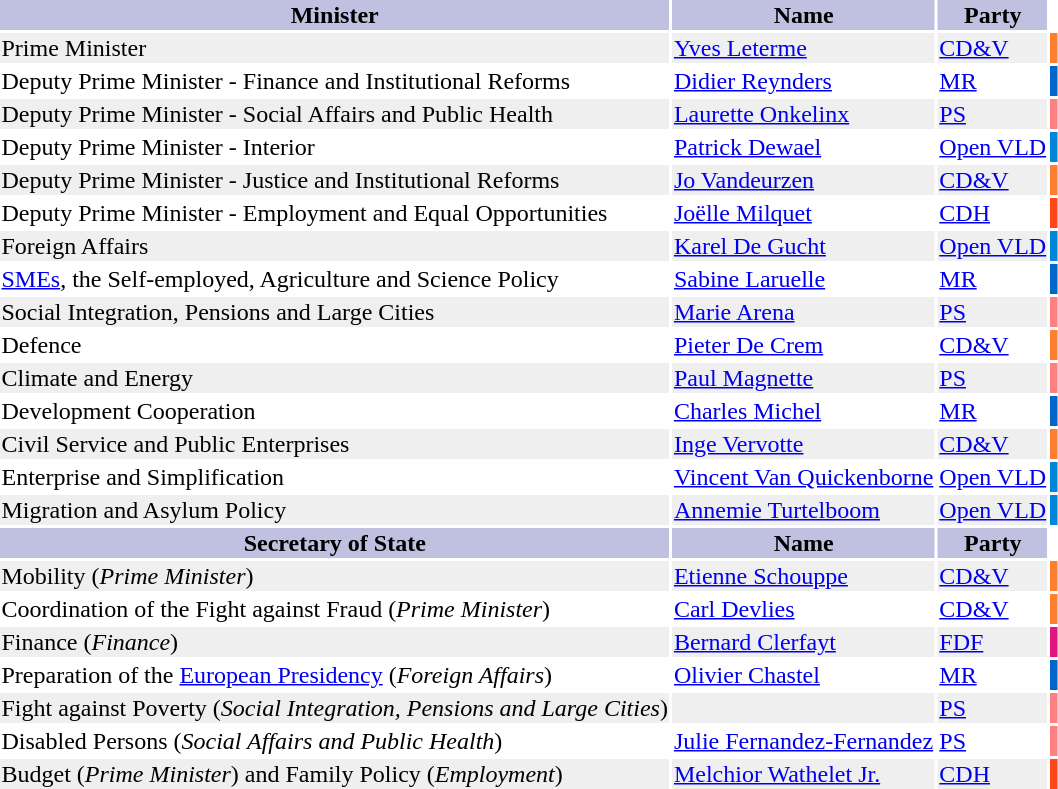<table class="toccolours" style="margin-bottom: 1em;">
<tr style="background-color:#C0C0E0">
<th>Minister</th>
<th>Name</th>
<th>Party</th>
</tr>
<tr style="background-color:#efefef">
<td>Prime Minister</td>
<td><a href='#'>Yves Leterme</a></td>
<td><a href='#'>CD&V</a></td>
<td style="width: 3px; background-color: #FF7F2E;"></td>
</tr>
<tr>
<td>Deputy Prime Minister - Finance and Institutional Reforms</td>
<td><a href='#'>Didier Reynders</a></td>
<td><a href='#'>MR</a></td>
<td style="width: 3px; background-color: #0066CC;"></td>
</tr>
<tr style="background-color:#efefef">
<td>Deputy Prime Minister - Social Affairs and Public Health</td>
<td><a href='#'>Laurette Onkelinx</a></td>
<td><a href='#'>PS</a></td>
<td style="width: 3px; background-color: #FF8080;"></td>
</tr>
<tr>
<td>Deputy Prime Minister - Interior</td>
<td><a href='#'>Patrick Dewael</a></td>
<td><a href='#'>Open VLD</a></td>
<td style="width: 3px; background-color: #0087DC;"></td>
</tr>
<tr style="background-color:#efefef">
<td>Deputy Prime Minister - Justice and Institutional Reforms</td>
<td><a href='#'>Jo Vandeurzen</a></td>
<td><a href='#'>CD&V</a></td>
<td style="width: 3px; background-color: #FF7F2E;"></td>
</tr>
<tr>
<td>Deputy Prime Minister - Employment and Equal Opportunities</td>
<td><a href='#'>Joëlle Milquet</a></td>
<td><a href='#'>CDH</a></td>
<td style="width: 3px; background-color: #FF4719;"></td>
</tr>
<tr style="background-color:#efefef">
<td>Foreign Affairs</td>
<td><a href='#'>Karel De Gucht</a></td>
<td><a href='#'>Open VLD</a></td>
<td style="width: 3px; background-color: #0087DC;"></td>
</tr>
<tr>
<td><a href='#'>SMEs</a>, the Self-employed, Agriculture and Science Policy</td>
<td><a href='#'>Sabine Laruelle</a></td>
<td><a href='#'>MR</a></td>
<td style="width: 3px; background-color: #0066CC;"></td>
</tr>
<tr style="background-color:#efefef">
<td>Social Integration, Pensions and Large Cities</td>
<td><a href='#'>Marie Arena</a></td>
<td><a href='#'>PS</a></td>
<td style="width: 3px; background-color: #FF8080;"></td>
</tr>
<tr>
<td>Defence</td>
<td><a href='#'>Pieter De Crem</a></td>
<td><a href='#'>CD&V</a></td>
<td style="width: 3px; background-color: #FF7F2E;"></td>
</tr>
<tr style="background-color:#efefef">
<td>Climate and Energy</td>
<td><a href='#'>Paul Magnette</a></td>
<td><a href='#'>PS</a></td>
<td style="width: 3px; background-color: #FF8080;"></td>
</tr>
<tr>
<td>Development Cooperation</td>
<td><a href='#'>Charles Michel</a></td>
<td><a href='#'>MR</a></td>
<td style="width: 3px; background-color: #0066CC;"></td>
</tr>
<tr style="background-color:#efefef">
<td>Civil Service and Public Enterprises</td>
<td><a href='#'>Inge Vervotte</a></td>
<td><a href='#'>CD&V</a></td>
<td style="width: 3px; background-color: #FF7F2E;"></td>
</tr>
<tr>
<td>Enterprise and Simplification</td>
<td><a href='#'>Vincent Van Quickenborne</a></td>
<td><a href='#'>Open VLD</a></td>
<td style="width: 3px; background-color: #0087DC;"></td>
</tr>
<tr style="background-color:#efefef">
<td>Migration and Asylum Policy</td>
<td><a href='#'>Annemie Turtelboom</a></td>
<td><a href='#'>Open VLD</a></td>
<td style="width: 3px; background-color: #0087DC;"></td>
</tr>
<tr style="background-color:#C0C0E0">
<th>Secretary of State</th>
<th>Name</th>
<th>Party</th>
</tr>
<tr style="background-color:#efefef">
<td>Mobility (<em>Prime Minister</em>)</td>
<td><a href='#'>Etienne Schouppe</a></td>
<td><a href='#'>CD&V</a></td>
<td style="width: 3px; background-color: #FF7F2E;"></td>
</tr>
<tr>
<td>Coordination of the Fight against Fraud (<em>Prime Minister</em>)</td>
<td><a href='#'>Carl Devlies</a></td>
<td><a href='#'>CD&V</a></td>
<td style="width: 3px; background-color: #FF7F2E;"></td>
</tr>
<tr style="background-color:#efefef">
<td>Finance (<em>Finance</em>)</td>
<td><a href='#'>Bernard Clerfayt</a></td>
<td><a href='#'>FDF</a></td>
<td style="width: 3px; background-color:#E11482;"></td>
</tr>
<tr>
<td>Preparation of the <a href='#'>European Presidency</a> (<em>Foreign Affairs</em>)</td>
<td><a href='#'>Olivier Chastel</a></td>
<td><a href='#'>MR</a></td>
<td style="width: 3px; background-color: #0066CC;"></td>
</tr>
<tr style="background-color:#efefef">
<td>Fight against Poverty (<em>Social Integration, Pensions and Large Cities</em>)</td>
<td></td>
<td><a href='#'>PS</a></td>
<td style="width: 3px; background-color: #FF8080;"></td>
</tr>
<tr>
<td>Disabled Persons (<em>Social Affairs and Public Health</em>)</td>
<td><a href='#'>Julie Fernandez-Fernandez</a></td>
<td><a href='#'>PS</a></td>
<td style="width: 3px; background-color: #FF8080;"></td>
</tr>
<tr style="background-color:#efefef">
<td>Budget (<em>Prime Minister</em>) and Family Policy (<em>Employment</em>)</td>
<td><a href='#'>Melchior Wathelet Jr.</a></td>
<td><a href='#'>CDH</a></td>
<td style="width: 3px; background-color: #FF4719;"></td>
</tr>
</table>
